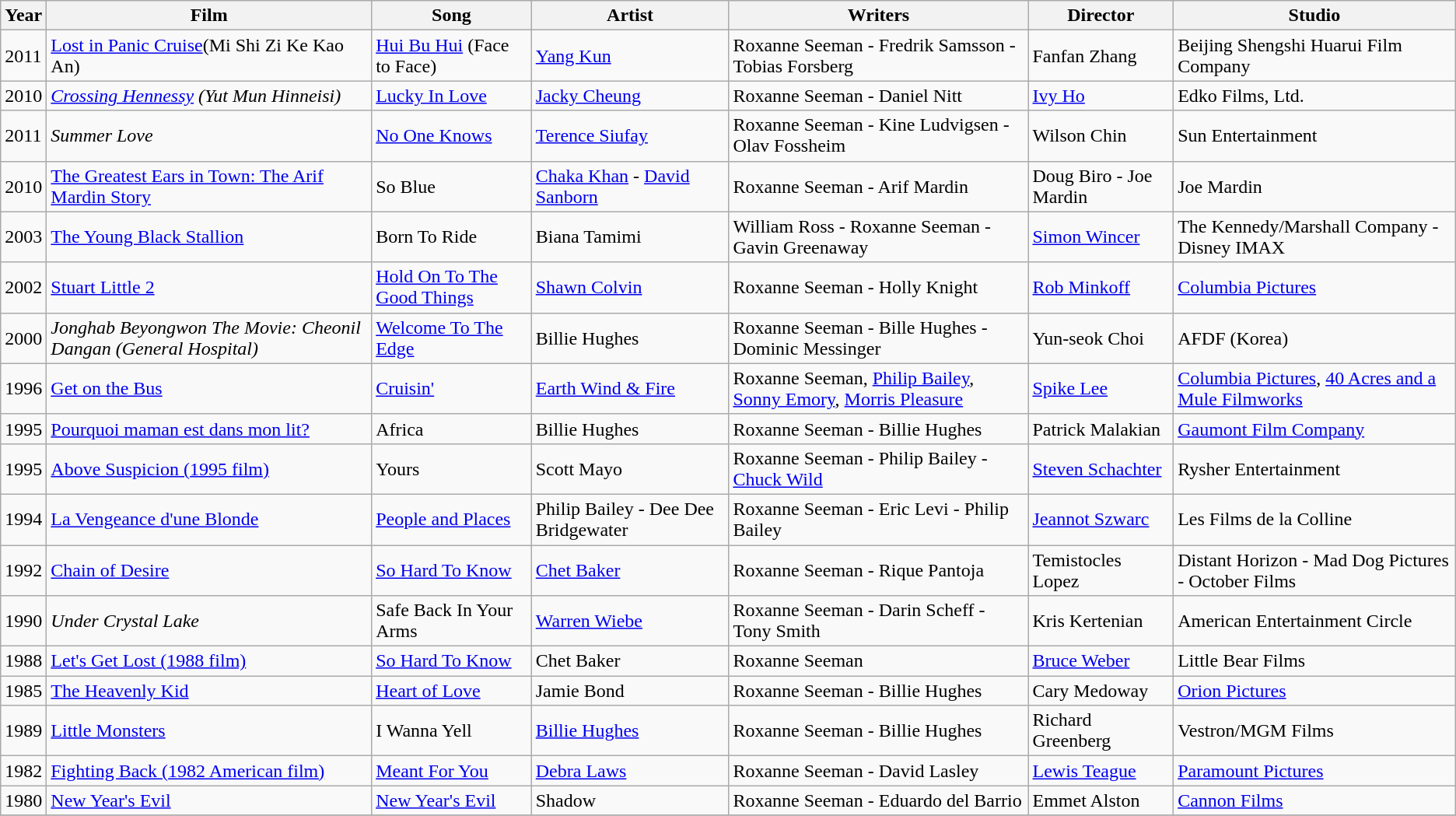<table class="wikitable sortable">
<tr>
<th>Year</th>
<th>Film</th>
<th>Song</th>
<th>Artist</th>
<th>Writers</th>
<th>Director</th>
<th>Studio</th>
</tr>
<tr>
<td>2011</td>
<td><a href='#'>Lost in Panic Cruise</a>(Mi Shi Zi Ke Kao An)</td>
<td><a href='#'>Hui Bu Hui</a> (Face to Face)</td>
<td><a href='#'>Yang Kun</a></td>
<td>Roxanne Seeman - Fredrik Samsson - Tobias Forsberg</td>
<td>Fanfan Zhang</td>
<td>Beijing Shengshi Huarui Film Company</td>
</tr>
<tr>
<td>2010</td>
<td><em><a href='#'>Crossing Hennessy</a> (Yut Mun Hinneisi)</em></td>
<td><a href='#'>Lucky In Love</a></td>
<td><a href='#'>Jacky Cheung</a></td>
<td>Roxanne Seeman - Daniel Nitt</td>
<td><a href='#'>Ivy Ho</a></td>
<td>Edko Films, Ltd.</td>
</tr>
<tr>
<td>2011</td>
<td><em>Summer Love</em></td>
<td><a href='#'>No One Knows</a></td>
<td><a href='#'>Terence Siufay</a></td>
<td>Roxanne Seeman - Kine Ludvigsen - Olav Fossheim</td>
<td>Wilson Chin</td>
<td>Sun Entertainment</td>
</tr>
<tr>
<td>2010</td>
<td><a href='#'>The Greatest Ears in Town: The Arif Mardin Story</a></td>
<td>So Blue</td>
<td><a href='#'>Chaka Khan</a> - <a href='#'>David Sanborn</a></td>
<td>Roxanne Seeman - Arif Mardin</td>
<td>Doug Biro - Joe Mardin</td>
<td>Joe Mardin</td>
</tr>
<tr>
<td>2003</td>
<td><a href='#'>The Young Black Stallion</a></td>
<td>Born To Ride</td>
<td>Biana Tamimi</td>
<td>William Ross - Roxanne Seeman - Gavin Greenaway</td>
<td><a href='#'>Simon Wincer</a></td>
<td>The Kennedy/Marshall Company - Disney IMAX</td>
</tr>
<tr>
<td>2002</td>
<td><a href='#'>Stuart Little 2</a></td>
<td><a href='#'>Hold On To The Good Things</a></td>
<td><a href='#'>Shawn Colvin</a></td>
<td>Roxanne Seeman - Holly Knight</td>
<td><a href='#'>Rob Minkoff</a></td>
<td><a href='#'>Columbia Pictures</a></td>
</tr>
<tr>
<td>2000</td>
<td><em>Jonghab Beyongwon The Movie: Cheonil Dangan (General Hospital)</em></td>
<td><a href='#'>Welcome To The Edge</a></td>
<td>Billie Hughes</td>
<td>Roxanne Seeman - Bille Hughes - Dominic Messinger</td>
<td>Yun-seok Choi</td>
<td>AFDF (Korea)</td>
</tr>
<tr>
<td>1996</td>
<td><a href='#'>Get on the Bus</a></td>
<td><a href='#'>Cruisin'</a></td>
<td><a href='#'>Earth Wind & Fire</a></td>
<td>Roxanne Seeman, <a href='#'>Philip Bailey</a>, <a href='#'>Sonny Emory</a>, <a href='#'>Morris Pleasure</a></td>
<td><a href='#'>Spike Lee</a></td>
<td><a href='#'>Columbia Pictures</a>, <a href='#'>40 Acres and a Mule Filmworks</a></td>
</tr>
<tr>
<td>1995</td>
<td><a href='#'>Pourquoi maman est dans mon lit?</a></td>
<td>Africa</td>
<td>Billie Hughes</td>
<td>Roxanne Seeman - Billie Hughes</td>
<td>Patrick Malakian</td>
<td><a href='#'>Gaumont Film Company</a></td>
</tr>
<tr>
<td>1995</td>
<td><a href='#'>Above Suspicion (1995 film)</a></td>
<td>Yours</td>
<td>Scott Mayo</td>
<td>Roxanne Seeman - Philip Bailey - <a href='#'>Chuck Wild</a></td>
<td><a href='#'>Steven Schachter</a></td>
<td>Rysher Entertainment</td>
</tr>
<tr>
<td>1994</td>
<td><a href='#'>La Vengeance d'une Blonde</a></td>
<td><a href='#'>People and Places</a></td>
<td>Philip Bailey - Dee Dee Bridgewater</td>
<td>Roxanne Seeman - Eric Levi - Philip Bailey</td>
<td><a href='#'>Jeannot Szwarc</a></td>
<td>Les Films de la Colline</td>
</tr>
<tr>
<td>1992</td>
<td><a href='#'>Chain of Desire</a></td>
<td><a href='#'>So Hard To Know</a></td>
<td><a href='#'>Chet Baker</a></td>
<td>Roxanne Seeman - Rique Pantoja</td>
<td>Temistocles Lopez</td>
<td>Distant Horizon - Mad Dog Pictures - October Films</td>
</tr>
<tr>
<td>1990</td>
<td><em>Under Crystal Lake</em></td>
<td>Safe Back In Your Arms</td>
<td><a href='#'>Warren Wiebe</a></td>
<td>Roxanne Seeman - Darin Scheff - Tony Smith</td>
<td>Kris Kertenian</td>
<td>American Entertainment Circle</td>
</tr>
<tr>
<td>1988</td>
<td><a href='#'>Let's Get Lost (1988 film)</a></td>
<td><a href='#'>So Hard To Know</a></td>
<td>Chet Baker</td>
<td>Roxanne Seeman</td>
<td><a href='#'>Bruce Weber</a></td>
<td>Little Bear Films</td>
</tr>
<tr>
<td>1985</td>
<td><a href='#'>The Heavenly Kid</a></td>
<td><a href='#'>Heart of Love</a></td>
<td>Jamie Bond</td>
<td>Roxanne Seeman - Billie Hughes</td>
<td>Cary Medoway</td>
<td><a href='#'>Orion Pictures</a></td>
</tr>
<tr>
<td>1989</td>
<td><a href='#'>Little Monsters</a></td>
<td>I Wanna Yell</td>
<td><a href='#'>Billie Hughes</a></td>
<td>Roxanne Seeman - Billie Hughes</td>
<td>Richard Greenberg</td>
<td>Vestron/MGM Films</td>
</tr>
<tr>
<td>1982</td>
<td><a href='#'>Fighting Back (1982 American film)</a></td>
<td><a href='#'>Meant For You</a></td>
<td><a href='#'>Debra Laws</a></td>
<td>Roxanne Seeman - David Lasley</td>
<td><a href='#'>Lewis Teague</a></td>
<td><a href='#'>Paramount Pictures</a></td>
</tr>
<tr>
<td>1980</td>
<td><a href='#'>New Year's Evil</a></td>
<td><a href='#'>New Year's Evil</a></td>
<td>Shadow</td>
<td>Roxanne Seeman - Eduardo del Barrio</td>
<td>Emmet Alston</td>
<td><a href='#'>Cannon Films</a></td>
</tr>
<tr>
</tr>
</table>
